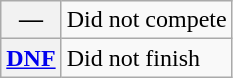<table class="wikitable">
<tr>
<th scope="row">—</th>
<td>Did not compete</td>
</tr>
<tr>
<th scope="row"><a href='#'>DNF</a></th>
<td>Did not finish</td>
</tr>
</table>
